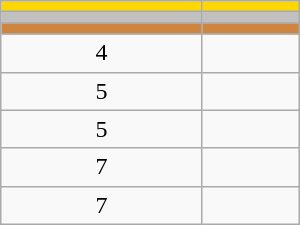<table class="wikitable" style="width:200px;">
<tr style="background:gold;">
<td align=center></td>
<td></td>
</tr>
<tr style="background:silver;">
<td align=center></td>
<td></td>
</tr>
<tr style="background:peru;">
<td align=center></td>
<td></td>
</tr>
<tr>
<td align=center>4</td>
<td></td>
</tr>
<tr>
<td align=center>5</td>
<td></td>
</tr>
<tr>
<td align=center>5</td>
<td></td>
</tr>
<tr>
<td align=center>7</td>
<td></td>
</tr>
<tr>
<td align=center>7</td>
<td></td>
</tr>
</table>
